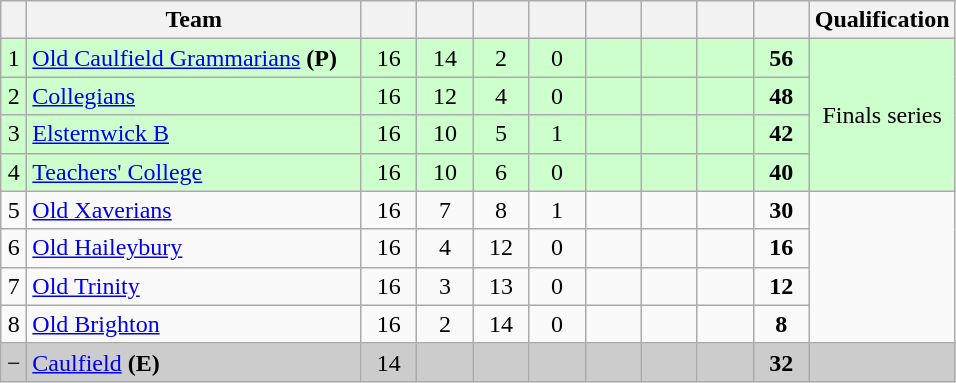<table class="wikitable" style="text-align:center; margin-bottom:0">
<tr>
<th style="width:10px"></th>
<th style="width:35%;">Team</th>
<th style="width:30px;"></th>
<th style="width:30px;"></th>
<th style="width:30px;"></th>
<th style="width:30px;"></th>
<th style="width:30px;"></th>
<th style="width:30px;"></th>
<th style="width:30px;"></th>
<th style="width:30px;"></th>
<th>Qualification</th>
</tr>
<tr style="background:#ccffcc;">
<td>1</td>
<td style="text-align:left;"><a href='#'>Old Caulfield Grammarians</a> <strong>(P)</strong></td>
<td>16</td>
<td>14</td>
<td>2</td>
<td>0</td>
<td></td>
<td></td>
<td></td>
<td><strong>56</strong></td>
<td rowspan=4>Finals series</td>
</tr>
<tr style="background:#ccffcc;">
<td>2</td>
<td style="text-align:left;"><a href='#'>Collegians</a></td>
<td>16</td>
<td>12</td>
<td>4</td>
<td>0</td>
<td></td>
<td></td>
<td></td>
<td><strong>48</strong></td>
</tr>
<tr style="background:#ccffcc;">
<td>3</td>
<td style="text-align:left;"><a href='#'>Elsternwick B</a></td>
<td>16</td>
<td>10</td>
<td>5</td>
<td>1</td>
<td></td>
<td></td>
<td></td>
<td><strong>42</strong></td>
</tr>
<tr style="background:#ccffcc;">
<td>4</td>
<td style="text-align:left;"><a href='#'>Teachers' College</a></td>
<td>16</td>
<td>10</td>
<td>6</td>
<td>0</td>
<td></td>
<td></td>
<td></td>
<td><strong>40</strong></td>
</tr>
<tr>
<td>5</td>
<td style="text-align:left;"><a href='#'>Old Xaverians</a></td>
<td>16</td>
<td>7</td>
<td>8</td>
<td>1</td>
<td></td>
<td></td>
<td></td>
<td><strong>30</strong></td>
</tr>
<tr>
<td>6</td>
<td style="text-align:left;"><a href='#'>Old Haileybury</a></td>
<td>16</td>
<td>4</td>
<td>12</td>
<td>0</td>
<td></td>
<td></td>
<td></td>
<td><strong>16</strong></td>
</tr>
<tr>
<td>7</td>
<td style="text-align:left;"><a href='#'>Old Trinity</a></td>
<td>16</td>
<td>3</td>
<td>13</td>
<td>0</td>
<td></td>
<td></td>
<td></td>
<td><strong>12</strong></td>
</tr>
<tr>
<td>8</td>
<td style="text-align:left;"><a href='#'>Old Brighton</a></td>
<td>16</td>
<td>2</td>
<td>14</td>
<td>0</td>
<td></td>
<td></td>
<td></td>
<td><strong>8</strong></td>
</tr>
<tr style="background:#CCCCCC;">
<td>−</td>
<td style="text-align:left;"><a href='#'>Caulfield</a> <strong>(E)</strong></td>
<td>14</td>
<td></td>
<td></td>
<td></td>
<td></td>
<td></td>
<td></td>
<td><strong>32</strong></td>
<td></td>
</tr>
</table>
